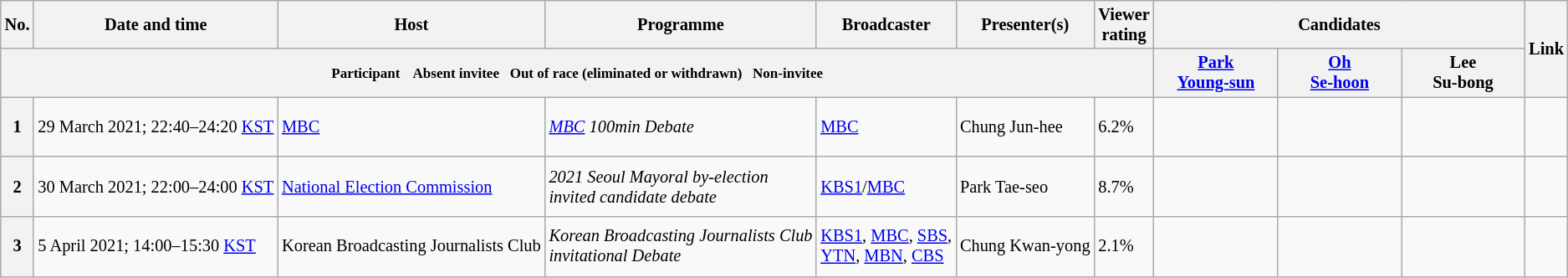<table class="wikitable" style="font-size:85%">
<tr>
<th style="white-space:nowrap;">No.</th>
<th>Date and time</th>
<th>Host</th>
<th>Programme</th>
<th>Broadcaster</th>
<th>Presenter(s)</th>
<th>Viewer<br>rating</th>
<th colspan="3" scope="col">Candidates</th>
<th rowspan="2">Link</th>
</tr>
<tr>
<th colspan="7"><small> Participant     Absent invitee       Out of race (eliminated or withdrawn)     Non-invitee</small></th>
<th scope="col" style="width:7em;"><a href='#'>Park<br>Young-sun</a></th>
<th scope="col" style="width:7em;"><a href='#'>Oh<br>Se-hoon</a></th>
<th scope="col" style="width:7em;">Lee<br>Su-bong</th>
</tr>
<tr style="height: 3.5em;">
<th>1</th>
<td style="white-space:nowrap;">29 March 2021; 22:40–24:20 <a href='#'>KST</a></td>
<td style="white-space:nowrap;"><a href='#'>MBC</a></td>
<td style="white-space:nowrap;"><em><a href='#'>MBC</a> 100min Debate</em></td>
<td style="white-space:nowrap;"><a href='#'>MBC</a></td>
<td style="white-space:nowrap;">Chung Jun-hee</td>
<td>6.2%</td>
<td></td>
<td></td>
<td></td>
<td></td>
</tr>
<tr style="height: 3.5em;">
<th>2</th>
<td style="white-space:nowrap;">30 March 2021; 22:00–24:00 <a href='#'>KST</a></td>
<td style="white-space:nowrap;"><a href='#'>National Election Commission</a></td>
<td style="white-space:nowrap;"><em>2021 Seoul Mayoral by-election</em><br><em>invited candidate debate</em></td>
<td style="white-space:nowrap;"><a href='#'>KBS1</a>/<a href='#'>MBC</a></td>
<td style="white-space:nowrap;">Park Tae-seo</td>
<td>8.7%</td>
<td></td>
<td></td>
<td></td>
<td></td>
</tr>
<tr style="height: 3.5em;">
<th>3</th>
<td style="white-space:nowrap;">5 April 2021; 14:00–15:30 <a href='#'>KST</a></td>
<td style="white-space:nowrap;">Korean Broadcasting Journalists Club</td>
<td style="white-space:nowrap;"><em>Korean Broadcasting Journalists Club</em><br><em>invitational Debate</em></td>
<td style="white-space:nowrap;"><a href='#'>KBS1</a>, <a href='#'>MBC</a>, <a href='#'>SBS</a>,<br><a href='#'>YTN</a>, <a href='#'>MBN</a>, <a href='#'>CBS</a></td>
<td style="white-space:nowrap;">Chung Kwan-yong</td>
<td>2.1%</td>
<td></td>
<td></td>
<td></td>
<td></td>
</tr>
</table>
